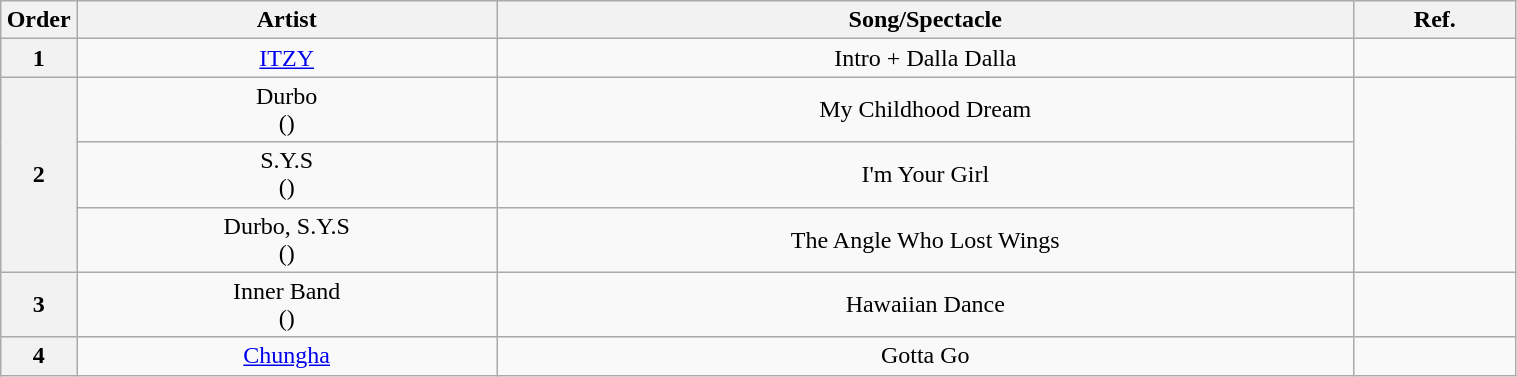<table class="wikitable" style="text-align:center; width:80%;">
<tr>
<th width="5%">Order</th>
<th>Artist</th>
<th>Song/Spectacle</th>
<th>Ref.</th>
</tr>
<tr>
<th>1</th>
<td><a href='#'>ITZY</a></td>
<td>Intro + Dalla Dalla</td>
<td></td>
</tr>
<tr>
<th rowspan=3>2</th>
<td>Durbo<br>()</td>
<td>My Childhood Dream<br></td>
<td rowspan=3></td>
</tr>
<tr>
<td>S.Y.S<br>()</td>
<td>I'm Your Girl<br></td>
</tr>
<tr>
<td>Durbo, S.Y.S<br>()</td>
<td>The Angle Who Lost Wings<br></td>
</tr>
<tr>
<th>3</th>
<td>Inner Band<br>()</td>
<td>Hawaiian Dance</td>
<td></td>
</tr>
<tr>
<th>4</th>
<td><a href='#'>Chungha</a></td>
<td>Gotta Go</td>
<td></td>
</tr>
</table>
